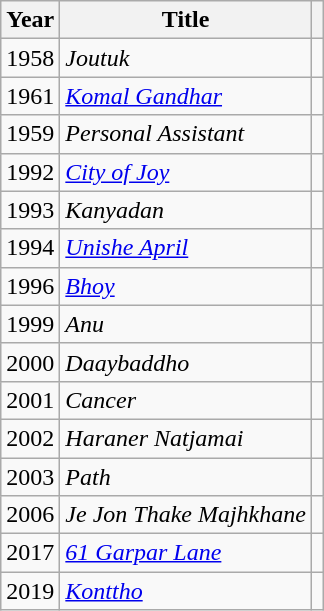<table class="wikitable">
<tr>
<th>Year</th>
<th>Title</th>
<th></th>
</tr>
<tr>
<td>1958</td>
<td><em>Joutuk</em></td>
<td></td>
</tr>
<tr>
<td>1961</td>
<td><em><a href='#'>Komal Gandhar</a></em></td>
<td></td>
</tr>
<tr>
<td>1959</td>
<td><em>Personal Assistant</em></td>
<td></td>
</tr>
<tr>
<td>1992</td>
<td><em><a href='#'>City of Joy</a></em></td>
<td></td>
</tr>
<tr>
<td>1993</td>
<td><em>Kanyadan</em></td>
<td></td>
</tr>
<tr>
<td>1994</td>
<td><em><a href='#'>Unishe April</a></em></td>
<td></td>
</tr>
<tr>
<td>1996</td>
<td><em><a href='#'>Bhoy</a></em></td>
<td></td>
</tr>
<tr>
<td>1999</td>
<td><em>Anu</em></td>
<td></td>
</tr>
<tr>
<td>2000</td>
<td><em>Daaybaddho</em></td>
<td></td>
</tr>
<tr>
<td>2001</td>
<td><em>Cancer</em></td>
<td></td>
</tr>
<tr>
<td>2002</td>
<td><em>Haraner Natjamai</em></td>
<td></td>
</tr>
<tr>
<td>2003</td>
<td><em>Path</em></td>
<td></td>
</tr>
<tr>
<td>2006</td>
<td><em>Je Jon Thake Majhkhane</em></td>
<td></td>
</tr>
<tr>
<td>2017</td>
<td><em><a href='#'>61 Garpar Lane</a></em></td>
<td></td>
</tr>
<tr>
<td>2019</td>
<td><em><a href='#'>Konttho</a></em></td>
<td></td>
</tr>
</table>
